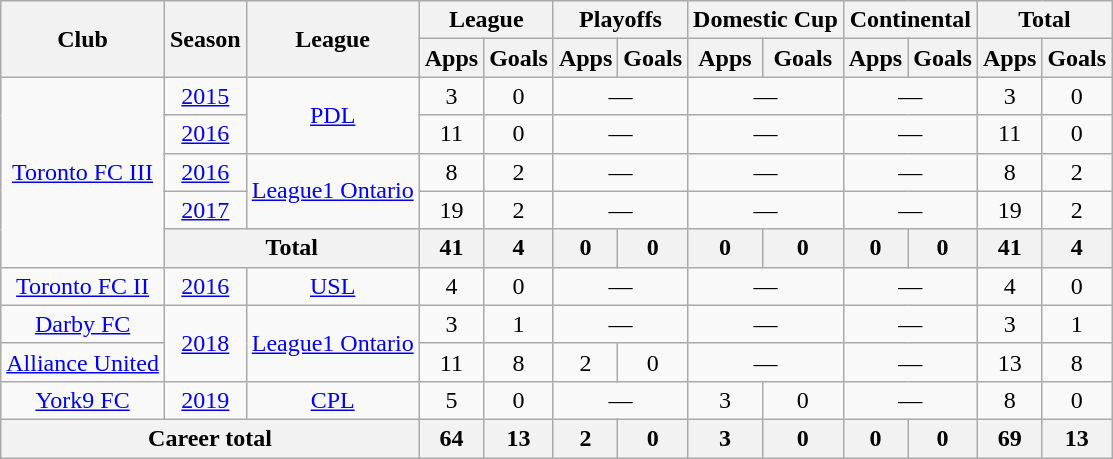<table class="wikitable" style="text-align: center;">
<tr>
<th rowspan="2">Club</th>
<th rowspan="2">Season</th>
<th rowspan="2">League</th>
<th colspan="2">League</th>
<th colspan="2">Playoffs</th>
<th colspan="2">Domestic Cup</th>
<th colspan="2">Continental</th>
<th colspan="2">Total</th>
</tr>
<tr>
<th>Apps</th>
<th>Goals</th>
<th>Apps</th>
<th>Goals</th>
<th>Apps</th>
<th>Goals</th>
<th>Apps</th>
<th>Goals</th>
<th>Apps</th>
<th>Goals</th>
</tr>
<tr>
<td rowspan="5"><a href='#'>Toronto FC III</a></td>
<td><a href='#'>2015</a></td>
<td rowspan="2"><a href='#'>PDL</a></td>
<td>3</td>
<td>0</td>
<td colspan="2">—</td>
<td colspan="2">—</td>
<td colspan="2">—</td>
<td>3</td>
<td>0</td>
</tr>
<tr>
<td><a href='#'>2016</a></td>
<td>11</td>
<td>0</td>
<td colspan="2">—</td>
<td colspan="2">—</td>
<td colspan="2">—</td>
<td>11</td>
<td>0</td>
</tr>
<tr>
<td><a href='#'>2016</a></td>
<td rowspan="2"><a href='#'>League1 Ontario</a></td>
<td>8</td>
<td>2</td>
<td colspan="2">—</td>
<td colspan="2">—</td>
<td colspan="2">—</td>
<td>8</td>
<td>2</td>
</tr>
<tr>
<td><a href='#'>2017</a></td>
<td>19</td>
<td>2</td>
<td colspan="2">—</td>
<td colspan="2">—</td>
<td colspan="2">—</td>
<td>19</td>
<td>2</td>
</tr>
<tr>
<th colspan="2">Total</th>
<th>41</th>
<th>4</th>
<th>0</th>
<th>0</th>
<th>0</th>
<th>0</th>
<th>0</th>
<th>0</th>
<th>41</th>
<th>4</th>
</tr>
<tr>
<td><a href='#'>Toronto FC II</a></td>
<td><a href='#'>2016</a></td>
<td><a href='#'>USL</a></td>
<td>4</td>
<td>0</td>
<td colspan="2">—</td>
<td colspan="2">—</td>
<td colspan="2">—</td>
<td>4</td>
<td>0</td>
</tr>
<tr>
<td><a href='#'>Darby FC</a></td>
<td rowspan="2"><a href='#'>2018</a></td>
<td rowspan="2"><a href='#'>League1 Ontario</a></td>
<td>3</td>
<td>1</td>
<td colspan="2">—</td>
<td colspan="2">—</td>
<td colspan="2">—</td>
<td>3</td>
<td>1</td>
</tr>
<tr>
<td><a href='#'>Alliance United</a></td>
<td>11</td>
<td>8</td>
<td>2</td>
<td>0</td>
<td colspan="2">—</td>
<td colspan="2">—</td>
<td>13</td>
<td>8</td>
</tr>
<tr>
<td><a href='#'>York9 FC</a></td>
<td><a href='#'>2019</a></td>
<td><a href='#'>CPL</a></td>
<td>5</td>
<td>0</td>
<td colspan="2">—</td>
<td>3</td>
<td>0</td>
<td colspan="2">—</td>
<td>8</td>
<td>0</td>
</tr>
<tr>
<th colspan="3">Career total</th>
<th>64</th>
<th>13</th>
<th>2</th>
<th>0</th>
<th>3</th>
<th>0</th>
<th>0</th>
<th>0</th>
<th>69</th>
<th>13</th>
</tr>
</table>
